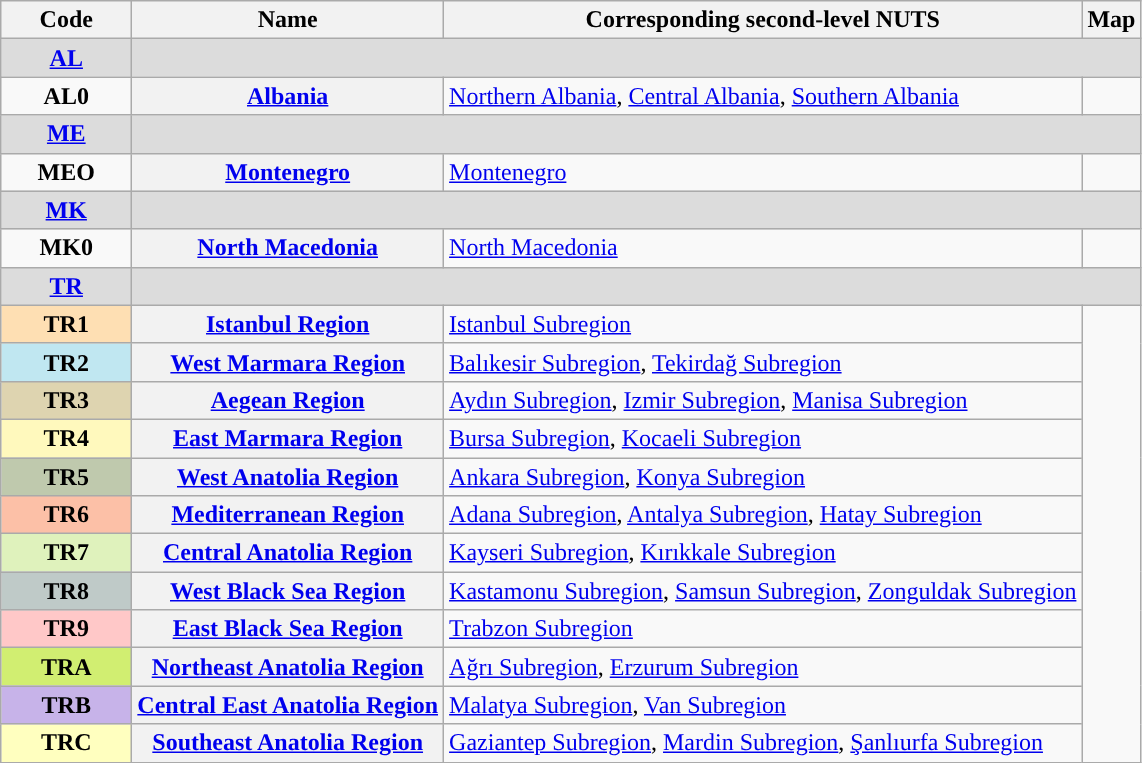<table class="wikitable">
<tr>
<th width="80px";>Code</th>
<th>Name</th>
<th>Corresponding second-level NUTS</th>
<th>Map</th>
</tr>
<tr>
<th style="background: #DCDCDC"><a href='#'>AL</a></th>
<th colspan="6" align="center"; style="background: #DCDCDC"> <span></span></th>
</tr>
<tr>
<td style="background: transparent;" align="center"><strong>AL0</strong></td>
<th><a href='#'>Albania</a></th>
<td><a href='#'>Northern Albania</a>, <a href='#'>Central Albania</a>, <a href='#'>Southern Albania</a></td>
<td rowspan="1" align="center"></td>
</tr>
<tr>
<th style="background: #DCDCDC"><a href='#'>ME</a></th>
<th colspan="6" align="center" ; style="background: #DCDCDC"> <span></span></th>
</tr>
<tr>
<td style="background: transparent;" align="center"><strong>MEO</strong></td>
<th><a href='#'>Montenegro</a></th>
<td><a href='#'>Montenegro</a></td>
<td rowspan="1" align="center"></td>
</tr>
<tr>
<th style="background: #DCDCDC"><a href='#'>MK</a></th>
<th colspan="6" align="center" ; style="background: #DCDCDC"> <span></span></th>
</tr>
<tr>
<td style="background: transparent;" align="center"><strong>MK0</strong></td>
<th><a href='#'>North Macedonia</a></th>
<td><a href='#'>North Macedonia</a></td>
<td rowspan="1" align="center"></td>
</tr>
<tr>
<th style="background: #DCDCDC"><a href='#'>TR</a></th>
<th colspan="6" align="center"; style="background: #DCDCDC"> <span></span></th>
</tr>
<tr>
<td style="background: #FEDFB3;" align="center"><strong>TR1</strong></td>
<th><a href='#'>Istanbul Region</a></th>
<td><a href='#'>Istanbul Subregion</a></td>
<td rowspan="12" align="center"></td>
</tr>
<tr>
<td style="background: #C0E7F1;" align="center"><strong>TR2</strong></td>
<th><a href='#'>West Marmara Region</a></th>
<td><a href='#'>Balıkesir Subregion</a>, <a href='#'>Tekirdağ Subregion</a></td>
</tr>
<tr>
<td style="background: #DED4B0;" align="center"><strong>TR3</strong></td>
<th><a href='#'>Aegean Region</a></th>
<td><a href='#'>Aydın Subregion</a>, <a href='#'>Izmir Subregion</a>, <a href='#'>Manisa Subregion</a></td>
</tr>
<tr>
<td style="background: #FFF9BD;" align="center"><strong>TR4</strong></td>
<th><a href='#'>East Marmara Region</a></th>
<td><a href='#'>Bursa Subregion</a>, <a href='#'>Kocaeli Subregion</a></td>
</tr>
<tr>
<td style="background: #BFC9AD;" align="center"><strong>TR5</strong></td>
<th><a href='#'>West Anatolia Region</a></th>
<td><a href='#'>Ankara Subregion</a>, <a href='#'>Konya Subregion</a></td>
</tr>
<tr>
<td style="background: #FCC0A7;" align="center"><strong>TR6</strong></td>
<th><a href='#'>Mediterranean Region</a></th>
<td><a href='#'>Adana Subregion</a>, <a href='#'>Antalya Subregion</a>, <a href='#'>Hatay Subregion</a></td>
</tr>
<tr>
<td style="background: #DFF2BC;" align="center"><strong>TR7</strong></td>
<th><a href='#'>Central Anatolia Region</a></th>
<td><a href='#'>Kayseri Subregion</a>, <a href='#'>Kırıkkale Subregion</a></td>
</tr>
<tr>
<td style="background: #BFCAC8;" align="center"><strong>TR8</strong></td>
<th><a href='#'>West Black Sea Region</a></th>
<td><a href='#'>Kastamonu Subregion</a>, <a href='#'>Samsun Subregion</a>, <a href='#'>Zonguldak Subregion</a></td>
</tr>
<tr>
<td style="background: #FFC8C8;" align="center"><strong>TR9</strong></td>
<th><a href='#'>East Black Sea Region</a></th>
<td><a href='#'>Trabzon Subregion</a></td>
</tr>
<tr>
<td style="background: #D1EE71;" align="center"><strong>TRA</strong></td>
<th><a href='#'>Northeast Anatolia Region</a></th>
<td><a href='#'>Ağrı Subregion</a>, <a href='#'>Erzurum Subregion</a></td>
</tr>
<tr>
<td style="background: #C7B3E9;" align="center"><strong>TRB</strong></td>
<th><a href='#'>Central East Anatolia Region</a></th>
<td><a href='#'>Malatya Subregion</a>, <a href='#'>Van Subregion</a></td>
</tr>
<tr>
<td style="background: #FFFFBF;" align="center"><strong>TRC</strong></td>
<th><a href='#'>Southeast Anatolia Region</a></th>
<td><a href='#'>Gaziantep Subregion</a>, <a href='#'>Mardin Subregion</a>, <a href='#'>Şanlıurfa Subregion</a></td>
</tr>
</table>
